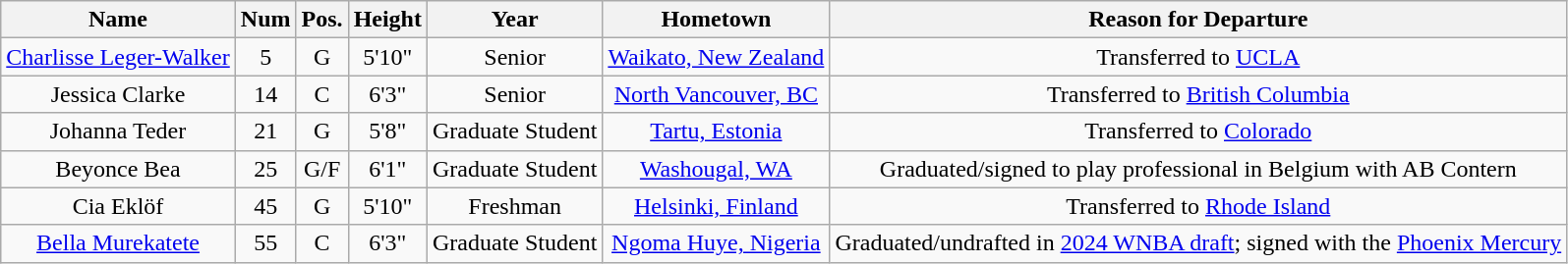<table class="wikitable sortable sortable" style="text-align: center">
<tr align=center>
<th style=>Name</th>
<th style=>Num</th>
<th style=>Pos.</th>
<th style=>Height</th>
<th style=>Year</th>
<th style=>Hometown</th>
<th style=>Reason for Departure</th>
</tr>
<tr>
<td><a href='#'>Charlisse Leger-Walker</a></td>
<td>5</td>
<td>G</td>
<td>5'10"</td>
<td>Senior</td>
<td><a href='#'>Waikato, New Zealand</a></td>
<td>Transferred to <a href='#'>UCLA</a></td>
</tr>
<tr>
<td>Jessica Clarke</td>
<td>14</td>
<td>C</td>
<td>6'3"</td>
<td>Senior</td>
<td><a href='#'>North Vancouver, BC</a></td>
<td>Transferred to <a href='#'>British Columbia</a></td>
</tr>
<tr>
<td>Johanna Teder</td>
<td>21</td>
<td>G</td>
<td>5'8"</td>
<td>Graduate Student</td>
<td><a href='#'>Tartu, Estonia</a></td>
<td>Transferred to <a href='#'>Colorado</a></td>
</tr>
<tr>
<td>Beyonce Bea</td>
<td>25</td>
<td>G/F</td>
<td>6'1"</td>
<td>Graduate Student</td>
<td><a href='#'>Washougal, WA</a></td>
<td>Graduated/signed to play professional in Belgium with AB Contern</td>
</tr>
<tr>
<td>Cia Eklöf</td>
<td>45</td>
<td>G</td>
<td>5'10"</td>
<td> Freshman</td>
<td><a href='#'>Helsinki, Finland</a></td>
<td>Transferred to <a href='#'>Rhode Island</a></td>
</tr>
<tr>
<td><a href='#'>Bella Murekatete</a></td>
<td>55</td>
<td>C</td>
<td>6'3"</td>
<td>Graduate Student</td>
<td><a href='#'>Ngoma Huye, Nigeria</a></td>
<td>Graduated/undrafted in <a href='#'>2024 WNBA draft</a>; signed with the <a href='#'>Phoenix Mercury</a></td>
</tr>
</table>
